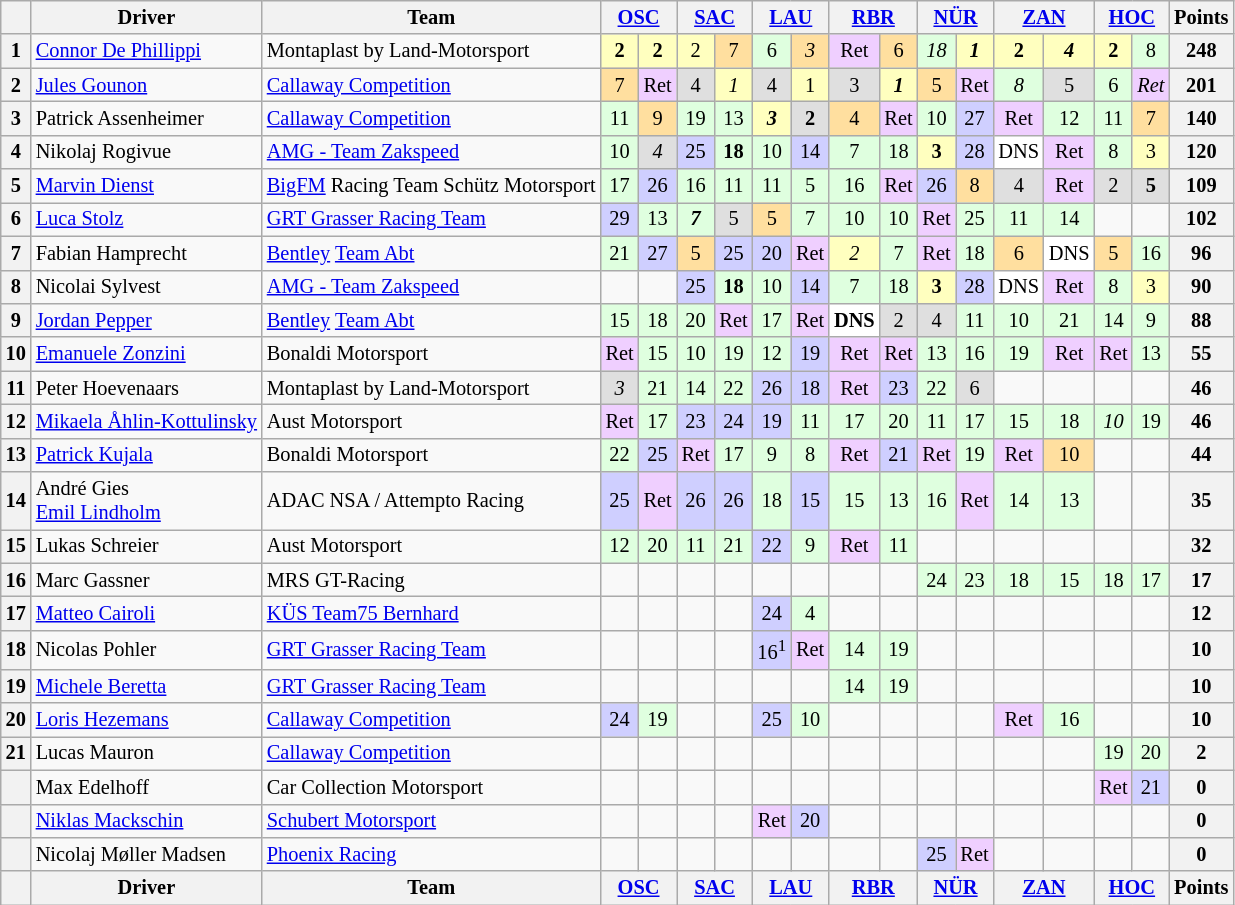<table class="wikitable" style="font-size: 85%; text-align:center;">
<tr>
<th></th>
<th>Driver</th>
<th>Team</th>
<th colspan=2><a href='#'>OSC</a><br></th>
<th colspan=2><a href='#'>SAC</a><br></th>
<th colspan=2><a href='#'>LAU</a><br></th>
<th colspan=2><a href='#'>RBR</a><br></th>
<th colspan=2><a href='#'>NÜR</a><br></th>
<th colspan=2><a href='#'>ZAN</a><br></th>
<th colspan=2><a href='#'>HOC</a><br></th>
<th>Points</th>
</tr>
<tr>
<th>1</th>
<td align=left> <a href='#'>Connor De Phillippi</a></td>
<td align=left> Montaplast by Land-Motorsport</td>
<td style="background:#FFFFBF;"><strong>2</strong></td>
<td style="background:#FFFFBF;"><strong>2</strong></td>
<td style="background:#FFFFBF;">2</td>
<td style="background:#FFDF9F;">7</td>
<td style="background:#DFFFDF;">6</td>
<td style="background:#FFDF9F;"><em>3</em></td>
<td style="background:#EFCFFF;">Ret</td>
<td style="background:#FFDF9F;">6</td>
<td style="background:#DFFFDF;"><em>18</em></td>
<td style="background:#FFFFBF;"><strong><em>1</em></strong></td>
<td style="background:#FFFFBF;"><strong>2</strong></td>
<td style="background:#FFFFBF;"><strong><em>4</em></strong></td>
<td style="background:#FFFFBF;"><strong>2</strong></td>
<td style="background:#DFFFDF;">8</td>
<th>248</th>
</tr>
<tr>
<th>2</th>
<td align=left> <a href='#'>Jules Gounon</a></td>
<td align=left> <a href='#'>Callaway Competition</a></td>
<td style="background:#FFDF9F;">7</td>
<td style="background:#EFCFFF;">Ret</td>
<td style="background:#DFDFDF;">4</td>
<td style="background:#FFFFBF;"><em>1</em></td>
<td style="background:#DFDFDF;">4</td>
<td style="background:#FFFFBF;">1</td>
<td style="background:#DFDFDF;">3</td>
<td style="background:#FFFFBF;"><strong><em>1</em></strong></td>
<td style="background:#FFDF9F;">5</td>
<td style="background:#EFCFFF;">Ret</td>
<td style="background:#DFFFDF;"><em>8</em></td>
<td style="background:#DFDFDF;">5</td>
<td style="background:#DFFFDF;">6</td>
<td style="background:#EFCFFF;"><em>Ret</em></td>
<th>201</th>
</tr>
<tr>
<th>3</th>
<td align=left> Patrick Assenheimer</td>
<td align=left> <a href='#'>Callaway Competition</a></td>
<td style="background:#DFFFDF;">11</td>
<td style="background:#FFDF9F;">9</td>
<td style="background:#DFFFDF;">19</td>
<td style="background:#DFFFDF;">13</td>
<td style="background:#FFFFBF;"><strong><em>3</em></strong></td>
<td style="background:#DFDFDF;"><strong>2</strong></td>
<td style="background:#FFDF9F;">4</td>
<td style="background:#EFCFFF;">Ret</td>
<td style="background:#DFFFDF;">10</td>
<td style="background:#CFCFFF;">27</td>
<td style="background:#EFCFFF;">Ret</td>
<td style="background:#DFFFDF;">12</td>
<td style="background:#DFFFDF;">11</td>
<td style="background:#FFDF9F;">7</td>
<th>140</th>
</tr>
<tr>
<th>4</th>
<td align=left> Nikolaj Rogivue</td>
<td align=left> <a href='#'>AMG - Team Zakspeed</a></td>
<td style="background:#DFFFDF;">10</td>
<td style="background:#DFDFDF;"><em>4</em></td>
<td style="background:#CFCFFF;">25</td>
<td style="background:#DFFFDF;"><strong>18</strong></td>
<td style="background:#DFFFDF;">10</td>
<td style="background:#CFCFFF;">14</td>
<td style="background:#DFFFDF;">7</td>
<td style="background:#DFFFDF;">18</td>
<td style="background:#FFFFBF;"><strong>3</strong></td>
<td style="background:#CFCFFF;">28</td>
<td style="background:#FFFFFF;">DNS</td>
<td style="background:#EFCFFF;">Ret</td>
<td style="background:#DFFFDF;">8</td>
<td style="background:#FFFFBF;">3</td>
<th>120</th>
</tr>
<tr>
<th>5</th>
<td align=left> <a href='#'>Marvin Dienst</a></td>
<td align=left> <a href='#'>BigFM</a> Racing Team Schütz Motorsport</td>
<td style="background:#DFFFDF;">17</td>
<td style="background:#CFCFFF;">26</td>
<td style="background:#DFFFDF;">16</td>
<td style="background:#DFFFDF;">11</td>
<td style="background:#DFFFDF;">11</td>
<td style="background:#DFFFDF;">5</td>
<td style="background:#DFFFDF;">16</td>
<td style="background:#EFCFFF;">Ret</td>
<td style="background:#CFCFFF;">26</td>
<td style="background:#FFDF9F;">8</td>
<td style="background:#DFDFDF;">4</td>
<td style="background:#EFCFFF;">Ret</td>
<td style="background:#DFDFDF;">2</td>
<td style="background:#DFDFDF;"><strong>5</strong></td>
<th>109</th>
</tr>
<tr>
<th>6</th>
<td align=left> <a href='#'>Luca Stolz</a></td>
<td align=left> <a href='#'>GRT Grasser Racing Team</a></td>
<td style="background:#CFCFFF;">29</td>
<td style="background:#DFFFDF;">13</td>
<td style="background:#DFFFDF;"><strong><em>7</em></strong></td>
<td style="background:#DFDFDF;">5</td>
<td style="background:#FFDF9F;">5</td>
<td style="background:#DFFFDF;">7</td>
<td style="background:#DFFFDF;">10</td>
<td style="background:#DFFFDF;">10</td>
<td style="background:#EFCFFF;">Ret</td>
<td style="background:#DFFFDF;">25</td>
<td style="background:#DFFFDF;">11</td>
<td style="background:#DFFFDF;">14</td>
<td></td>
<td></td>
<th>102</th>
</tr>
<tr>
<th>7</th>
<td align=left> Fabian Hamprecht</td>
<td align=left> <a href='#'>Bentley</a> <a href='#'>Team Abt</a></td>
<td style="background:#DFFFDF;">21</td>
<td style="background:#CFCFFF;">27</td>
<td style="background:#FFDF9F;">5</td>
<td style="background:#CFCFFF;">25</td>
<td style="background:#CFCFFF;">20</td>
<td style="background:#EFCFFF;">Ret</td>
<td style="background:#FFFFBF;"><em>2</em></td>
<td style="background:#DFFFDF;">7</td>
<td style="background:#EFCFFF;">Ret</td>
<td style="background:#DFFFDF;">18</td>
<td style="background:#FFDF9F;">6</td>
<td style="background:#FFFFFF;">DNS</td>
<td style="background:#FFDF9F;">5</td>
<td style="background:#DFFFDF;">16</td>
<th>96</th>
</tr>
<tr>
<th>8</th>
<td align=left> Nicolai Sylvest</td>
<td align=left> <a href='#'>AMG - Team Zakspeed</a></td>
<td></td>
<td></td>
<td style="background:#CFCFFF;">25</td>
<td style="background:#DFFFDF;"><strong>18</strong></td>
<td style="background:#DFFFDF;">10</td>
<td style="background:#CFCFFF;">14</td>
<td style="background:#DFFFDF;">7</td>
<td style="background:#DFFFDF;">18</td>
<td style="background:#FFFFBF;"><strong>3</strong></td>
<td style="background:#CFCFFF;">28</td>
<td style="background:#FFFFFF;">DNS</td>
<td style="background:#EFCFFF;">Ret</td>
<td style="background:#DFFFDF;">8</td>
<td style="background:#FFFFBF;">3</td>
<th>90</th>
</tr>
<tr>
<th>9</th>
<td align=left> <a href='#'>Jordan Pepper</a></td>
<td align=left> <a href='#'>Bentley</a> <a href='#'>Team Abt</a></td>
<td style="background:#DFFFDF;">15</td>
<td style="background:#DFFFDF;">18</td>
<td style="background:#DFFFDF;">20</td>
<td style="background:#EFCFFF;">Ret</td>
<td style="background:#DFFFDF;">17</td>
<td style="background:#EFCFFF;">Ret</td>
<td style="background:#FFFFFF;"><strong>DNS</strong></td>
<td style="background:#DFDFDF;">2</td>
<td style="background:#DFDFDF;">4</td>
<td style="background:#DFFFDF;">11</td>
<td style="background:#DFFFDF;">10</td>
<td style="background:#DFFFDF;">21</td>
<td style="background:#DFFFDF;">14</td>
<td style="background:#DFFFDF;">9</td>
<th>88</th>
</tr>
<tr>
<th>10</th>
<td align=left> <a href='#'>Emanuele Zonzini</a></td>
<td align=left> Bonaldi Motorsport</td>
<td style="background:#EFCFFF;">Ret</td>
<td style="background:#DFFFDF;">15</td>
<td style="background:#DFFFDF;">10</td>
<td style="background:#DFFFDF;">19</td>
<td style="background:#DFFFDF;">12</td>
<td style="background:#CFCFFF;">19</td>
<td style="background:#EFCFFF;">Ret</td>
<td style="background:#EFCFFF;">Ret</td>
<td style="background:#DFFFDF;">13</td>
<td style="background:#DFFFDF;">16</td>
<td style="background:#DFFFDF;">19</td>
<td style="background:#EFCFFF;">Ret</td>
<td style="background:#EFCFFF;">Ret</td>
<td style="background:#DFFFDF;">13</td>
<th>55</th>
</tr>
<tr>
<th>11</th>
<td align=left> Peter Hoevenaars</td>
<td align=left> Montaplast by Land-Motorsport</td>
<td style="background:#DFDFDF;"><em>3</em></td>
<td style="background:#DFFFDF;">21</td>
<td style="background:#DFFFDF;">14</td>
<td style="background:#DFFFDF;">22</td>
<td style="background:#CFCFFF;">26</td>
<td style="background:#CFCFFF;">18</td>
<td style="background:#EFCFFF;">Ret</td>
<td style="background:#CFCFFF;">23</td>
<td style="background:#DFFFDF;">22</td>
<td style="background:#DFDFDF;">6</td>
<td></td>
<td></td>
<td></td>
<td></td>
<th>46</th>
</tr>
<tr>
<th>12</th>
<td align=left> <a href='#'>Mikaela Åhlin-Kottulinsky</a></td>
<td align=left> Aust Motorsport</td>
<td style="background:#EFCFFF;">Ret</td>
<td style="background:#DFFFDF;">17</td>
<td style="background:#CFCFFF;">23</td>
<td style="background:#CFCFFF;">24</td>
<td style="background:#CFCFFF;">19</td>
<td style="background:#DFFFDF;">11</td>
<td style="background:#DFFFDF;">17</td>
<td style="background:#DFFFDF;">20</td>
<td style="background:#DFFFDF;">11</td>
<td style="background:#DFFFDF;">17</td>
<td style="background:#DFFFDF;">15</td>
<td style="background:#DFFFDF;">18</td>
<td style="background:#DFFFDF;"><em>10</em></td>
<td style="background:#DFFFDF;">19</td>
<th>46</th>
</tr>
<tr>
<th>13</th>
<td align=left> <a href='#'>Patrick Kujala</a></td>
<td align=left> Bonaldi Motorsport</td>
<td style="background:#DFFFDF;">22</td>
<td style="background:#CFCFFF;">25</td>
<td style="background:#EFCFFF;">Ret</td>
<td style="background:#DFFFDF;">17</td>
<td style="background:#DFFFDF;">9</td>
<td style="background:#DFFFDF;">8</td>
<td style="background:#EFCFFF;">Ret</td>
<td style="background:#CFCFFF;">21</td>
<td style="background:#EFCFFF;">Ret</td>
<td style="background:#DFFFDF;">19</td>
<td style="background:#EFCFFF;">Ret</td>
<td style="background:#FFDF9F;">10</td>
<td></td>
<td></td>
<th>44</th>
</tr>
<tr>
<th>14</th>
<td align=left> André Gies<br> <a href='#'>Emil Lindholm</a></td>
<td align=left> ADAC NSA / Attempto Racing</td>
<td style="background:#CFCFFF;">25</td>
<td style="background:#EFCFFF;">Ret</td>
<td style="background:#CFCFFF;">26</td>
<td style="background:#CFCFFF;">26</td>
<td style="background:#DFFFDF;">18</td>
<td style="background:#CFCFFF;">15</td>
<td style="background:#DFFFDF;">15</td>
<td style="background:#DFFFDF;">13</td>
<td style="background:#DFFFDF;">16</td>
<td style="background:#EFCFFF;">Ret</td>
<td style="background:#DFFFDF;">14</td>
<td style="background:#DFFFDF;">13</td>
<td></td>
<td></td>
<th>35</th>
</tr>
<tr>
<th>15</th>
<td align=left> Lukas Schreier</td>
<td align=left> Aust Motorsport</td>
<td style="background:#DFFFDF;">12</td>
<td style="background:#DFFFDF;">20</td>
<td style="background:#DFFFDF;">11</td>
<td style="background:#DFFFDF;">21</td>
<td style="background:#CFCFFF;">22</td>
<td style="background:#DFFFDF;">9</td>
<td style="background:#EFCFFF;">Ret</td>
<td style="background:#DFFFDF;">11</td>
<td></td>
<td></td>
<td></td>
<td></td>
<td></td>
<td></td>
<th>32</th>
</tr>
<tr>
<th>16</th>
<td align=left> Marc Gassner</td>
<td align=left> MRS GT-Racing</td>
<td></td>
<td></td>
<td></td>
<td></td>
<td></td>
<td></td>
<td></td>
<td></td>
<td style="background:#DFFFDF;">24</td>
<td style="background:#DFFFDF;">23</td>
<td style="background:#DFFFDF;">18</td>
<td style="background:#DFFFDF;">15</td>
<td style="background:#DFFFDF;">18</td>
<td style="background:#DFFFDF;">17</td>
<th>17</th>
</tr>
<tr>
<th>17</th>
<td align=left> <a href='#'>Matteo Cairoli</a></td>
<td align=left> <a href='#'>KÜS Team75 Bernhard</a></td>
<td></td>
<td></td>
<td></td>
<td></td>
<td style="background:#CFCFFF;">24</td>
<td style="background:#DFFFDF;">4</td>
<td></td>
<td></td>
<td></td>
<td></td>
<td></td>
<td></td>
<td></td>
<td></td>
<th>12</th>
</tr>
<tr>
<th>18</th>
<td align=left> Nicolas Pohler</td>
<td align=left> <a href='#'>GRT Grasser Racing Team</a></td>
<td></td>
<td></td>
<td></td>
<td></td>
<td style="background:#CFCFFF;">16<sup>1</sup></td>
<td style="background:#EFCFFF;">Ret</td>
<td style="background:#DFFFDF;">14</td>
<td style="background:#DFFFDF;">19</td>
<td></td>
<td></td>
<td></td>
<td></td>
<td></td>
<td></td>
<th>10</th>
</tr>
<tr>
<th>19</th>
<td align=left> <a href='#'>Michele Beretta</a></td>
<td align=left> <a href='#'>GRT Grasser Racing Team</a></td>
<td></td>
<td></td>
<td></td>
<td></td>
<td></td>
<td></td>
<td style="background:#DFFFDF;">14</td>
<td style="background:#DFFFDF;">19</td>
<td></td>
<td></td>
<td></td>
<td></td>
<td></td>
<td></td>
<th>10</th>
</tr>
<tr>
<th>20</th>
<td align=left> <a href='#'>Loris Hezemans</a></td>
<td align=left> <a href='#'>Callaway Competition</a></td>
<td style="background:#CFCFFF;">24</td>
<td style="background:#DFFFDF;">19</td>
<td></td>
<td></td>
<td style="background:#CFCFFF;">25</td>
<td style="background:#DFFFDF;">10</td>
<td></td>
<td></td>
<td></td>
<td></td>
<td style="background:#EFCFFF;">Ret</td>
<td style="background:#DFFFDF;">16</td>
<td></td>
<td></td>
<th>10</th>
</tr>
<tr>
<th>21</th>
<td align=left> Lucas Mauron</td>
<td align=left> <a href='#'>Callaway Competition</a></td>
<td></td>
<td></td>
<td></td>
<td></td>
<td></td>
<td></td>
<td></td>
<td></td>
<td></td>
<td></td>
<td></td>
<td></td>
<td style="background:#DFFFDF;">19</td>
<td style="background:#DFFFDF;">20</td>
<th>2</th>
</tr>
<tr>
<th></th>
<td align=left> Max Edelhoff</td>
<td align=left> Car Collection Motorsport</td>
<td></td>
<td></td>
<td></td>
<td></td>
<td></td>
<td></td>
<td></td>
<td></td>
<td></td>
<td></td>
<td></td>
<td></td>
<td style="background:#EFCFFF;">Ret</td>
<td style="background:#CFCFFF;">21</td>
<th>0</th>
</tr>
<tr>
<th></th>
<td align=left> <a href='#'>Niklas Mackschin</a></td>
<td align=left> <a href='#'>Schubert Motorsport</a></td>
<td></td>
<td></td>
<td></td>
<td></td>
<td style="background:#EFCFFF;">Ret</td>
<td style="background:#CFCFFF;">20</td>
<td></td>
<td></td>
<td></td>
<td></td>
<td></td>
<td></td>
<td></td>
<td></td>
<th>0</th>
</tr>
<tr>
<th></th>
<td align=left> Nicolaj Møller Madsen</td>
<td align=left> <a href='#'>Phoenix Racing</a></td>
<td></td>
<td></td>
<td></td>
<td></td>
<td></td>
<td></td>
<td></td>
<td></td>
<td style="background:#CFCFFF;">25</td>
<td style="background:#EFCFFF;">Ret</td>
<td></td>
<td></td>
<td></td>
<td></td>
<th>0</th>
</tr>
<tr>
<th></th>
<th>Driver</th>
<th>Team</th>
<th colspan=2><a href='#'>OSC</a><br></th>
<th colspan=2><a href='#'>SAC</a><br></th>
<th colspan=2><a href='#'>LAU</a><br></th>
<th colspan=2><a href='#'>RBR</a><br></th>
<th colspan=2><a href='#'>NÜR</a><br></th>
<th colspan=2><a href='#'>ZAN</a><br></th>
<th colspan=2><a href='#'>HOC</a><br></th>
<th>Points</th>
</tr>
</table>
